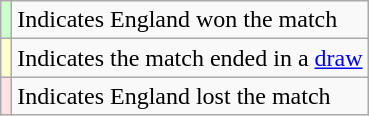<table class="wikitable plainrowheaders">
<tr>
<th scope="row" style="text-align:center; background:#CCFFCC"></th>
<td>Indicates England won the match</td>
</tr>
<tr>
<th scope="row" style="text-align:center; background:#FFFFCC"></th>
<td>Indicates the match ended in a <a href='#'>draw</a></td>
</tr>
<tr>
<th scope="row" style="text-align:center; background:#FFE3E3"></th>
<td>Indicates England lost the match</td>
</tr>
</table>
